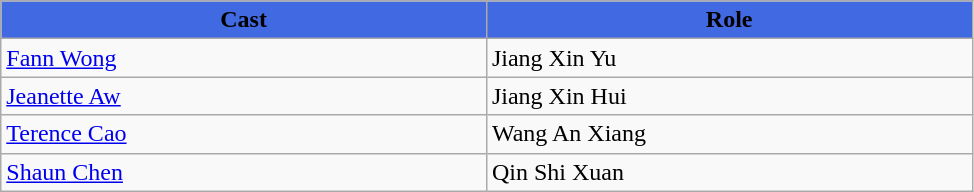<table class="wikitable">
<tr>
<th style="background:RoyalBlue; width:17%">Cast</th>
<th style="background:RoyalBlue; width:17%">Role</th>
</tr>
<tr>
<td><a href='#'>Fann Wong</a></td>
<td>Jiang Xin Yu</td>
</tr>
<tr>
<td><a href='#'>Jeanette Aw</a></td>
<td>Jiang Xin Hui</td>
</tr>
<tr>
<td><a href='#'>Terence Cao</a></td>
<td>Wang An Xiang</td>
</tr>
<tr>
<td><a href='#'>Shaun Chen</a></td>
<td>Qin Shi Xuan</td>
</tr>
</table>
